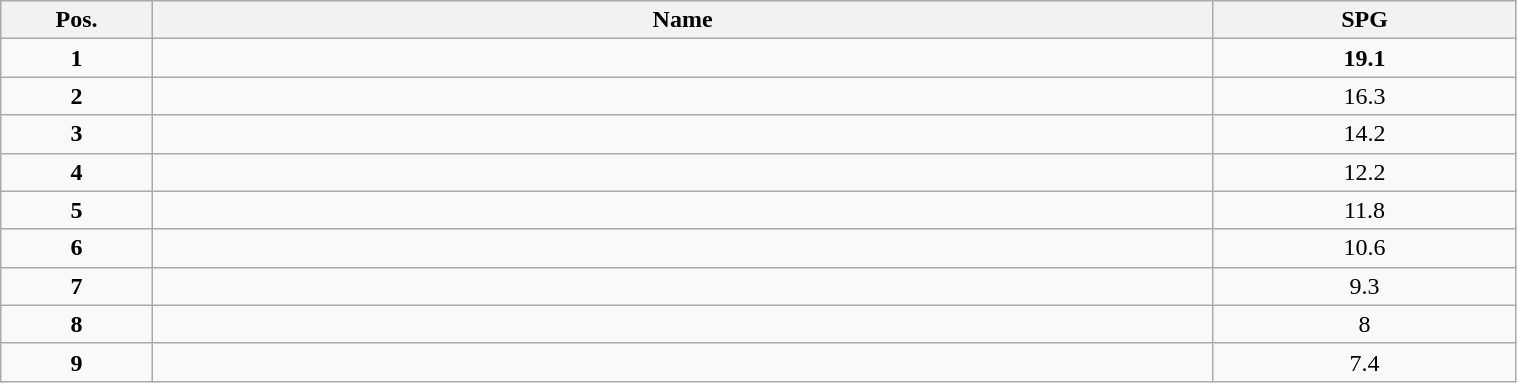<table class="wikitable" style="width:80%;">
<tr>
<th style="width:10%;">Pos.</th>
<th style="width:70%;">Name</th>
<th style="width:20%;">SPG</th>
</tr>
<tr>
<td align=center><strong>1</strong></td>
<td><strong></strong></td>
<td align=center><strong>19.1</strong></td>
</tr>
<tr>
<td align=center><strong>2</strong></td>
<td></td>
<td align=center>16.3</td>
</tr>
<tr>
<td align=center><strong>3</strong></td>
<td></td>
<td align=center>14.2</td>
</tr>
<tr>
<td align=center><strong>4</strong></td>
<td></td>
<td align=center>12.2</td>
</tr>
<tr>
<td align=center><strong>5</strong></td>
<td></td>
<td align=center>11.8</td>
</tr>
<tr>
<td align=center><strong>6</strong></td>
<td></td>
<td align=center>10.6</td>
</tr>
<tr>
<td align=center><strong>7</strong></td>
<td></td>
<td align=center>9.3</td>
</tr>
<tr>
<td align=center><strong>8</strong></td>
<td></td>
<td align=center>8</td>
</tr>
<tr>
<td align=center><strong>9</strong></td>
<td></td>
<td align=center>7.4</td>
</tr>
</table>
